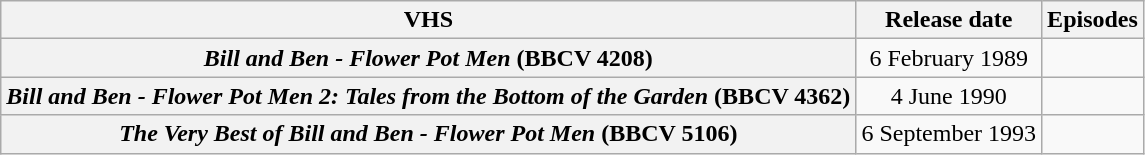<table class="wikitable plainrowheaders">
<tr>
<th scope="col">VHS</th>
<th scope="col">Release date</th>
<th scope="col">Episodes</th>
</tr>
<tr>
<th scope="row"><em>Bill and Ben - Flower Pot Men</em> (BBCV 4208)</th>
<td style="text-align: center;">6 February 1989</td>
<td></td>
</tr>
<tr>
<th scope="row"><em>Bill and Ben - Flower Pot Men 2: Tales from the Bottom of the Garden</em> (BBCV 4362)</th>
<td style="text-align: center;">4 June 1990</td>
<td></td>
</tr>
<tr>
<th scope="row"><em>The Very Best of Bill and Ben - Flower Pot Men</em> (BBCV 5106)</th>
<td style="text-align: center;">6 September 1993</td>
<td></td>
</tr>
</table>
